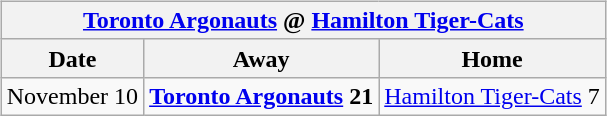<table cellspacing="10">
<tr>
<td valign="top"><br><table class="wikitable">
<tr>
<th colspan="4"><a href='#'>Toronto Argonauts</a> @ <a href='#'>Hamilton Tiger-Cats</a></th>
</tr>
<tr>
<th>Date</th>
<th>Away</th>
<th>Home</th>
</tr>
<tr>
<td>November 10</td>
<td><strong><a href='#'>Toronto Argonauts</a> 21</strong></td>
<td><a href='#'>Hamilton Tiger-Cats</a> 7</td>
</tr>
</table>
</td>
</tr>
</table>
